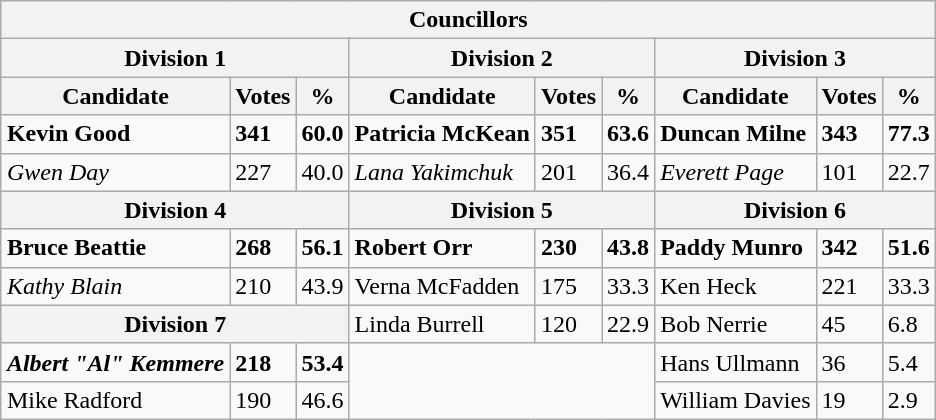<table class="wikitable collapsible collapsed" align="right">
<tr>
<th colspan=9>Councillors</th>
</tr>
<tr>
<th colspan=3>Division 1</th>
<th colspan=3>Division 2</th>
<th colspan=3>Division 3</th>
</tr>
<tr>
<th>Candidate</th>
<th>Votes</th>
<th>%</th>
<th>Candidate</th>
<th>Votes</th>
<th>%</th>
<th>Candidate</th>
<th>Votes</th>
<th>%</th>
</tr>
<tr>
<td><strong>Kevin Good</strong></td>
<td><strong>341</strong></td>
<td><strong>60.0</strong></td>
<td><strong>Patricia McKean</strong></td>
<td><strong>351</strong></td>
<td><strong>63.6</strong></td>
<td><strong>Duncan Milne</strong></td>
<td><strong>343</strong></td>
<td><strong>77.3</strong></td>
</tr>
<tr>
<td><em>Gwen Day</em></td>
<td>227</td>
<td>40.0</td>
<td><em>Lana Yakimchuk</em></td>
<td>201</td>
<td>36.4</td>
<td><em>Everett Page</em></td>
<td>101</td>
<td>22.7</td>
</tr>
<tr>
<th colspan=3>Division 4</th>
<th colspan=3>Division 5</th>
<th colspan=3>Division 6</th>
</tr>
<tr>
<td><strong>Bruce Beattie</strong></td>
<td><strong>268</strong></td>
<td><strong>56.1</strong></td>
<td><strong>Robert Orr</strong></td>
<td><strong>230</strong></td>
<td><strong>43.8</strong></td>
<td><strong>Paddy Munro</strong></td>
<td><strong>342</strong></td>
<td><strong>51.6</strong></td>
</tr>
<tr>
<td><em>Kathy Blain</em></td>
<td>210</td>
<td>43.9</td>
<td>Verna McFadden</td>
<td>175</td>
<td>33.3</td>
<td>Ken Heck</td>
<td>221</td>
<td>33.3</td>
</tr>
<tr>
<th colspan=3>Division 7</th>
<td>Linda Burrell</td>
<td>120</td>
<td>22.9</td>
<td>Bob Nerrie</td>
<td>45</td>
<td>6.8</td>
</tr>
<tr>
<td><strong><em>Albert "Al" Kemmere</em></strong></td>
<td><strong>218</strong></td>
<td><strong>53.4</strong></td>
<td colspan=3 rowspan=2></td>
<td>Hans Ullmann</td>
<td>36</td>
<td>5.4</td>
</tr>
<tr>
<td>Mike Radford</td>
<td>190</td>
<td>46.6</td>
<td>William Davies</td>
<td>19</td>
<td>2.9</td>
</tr>
</table>
